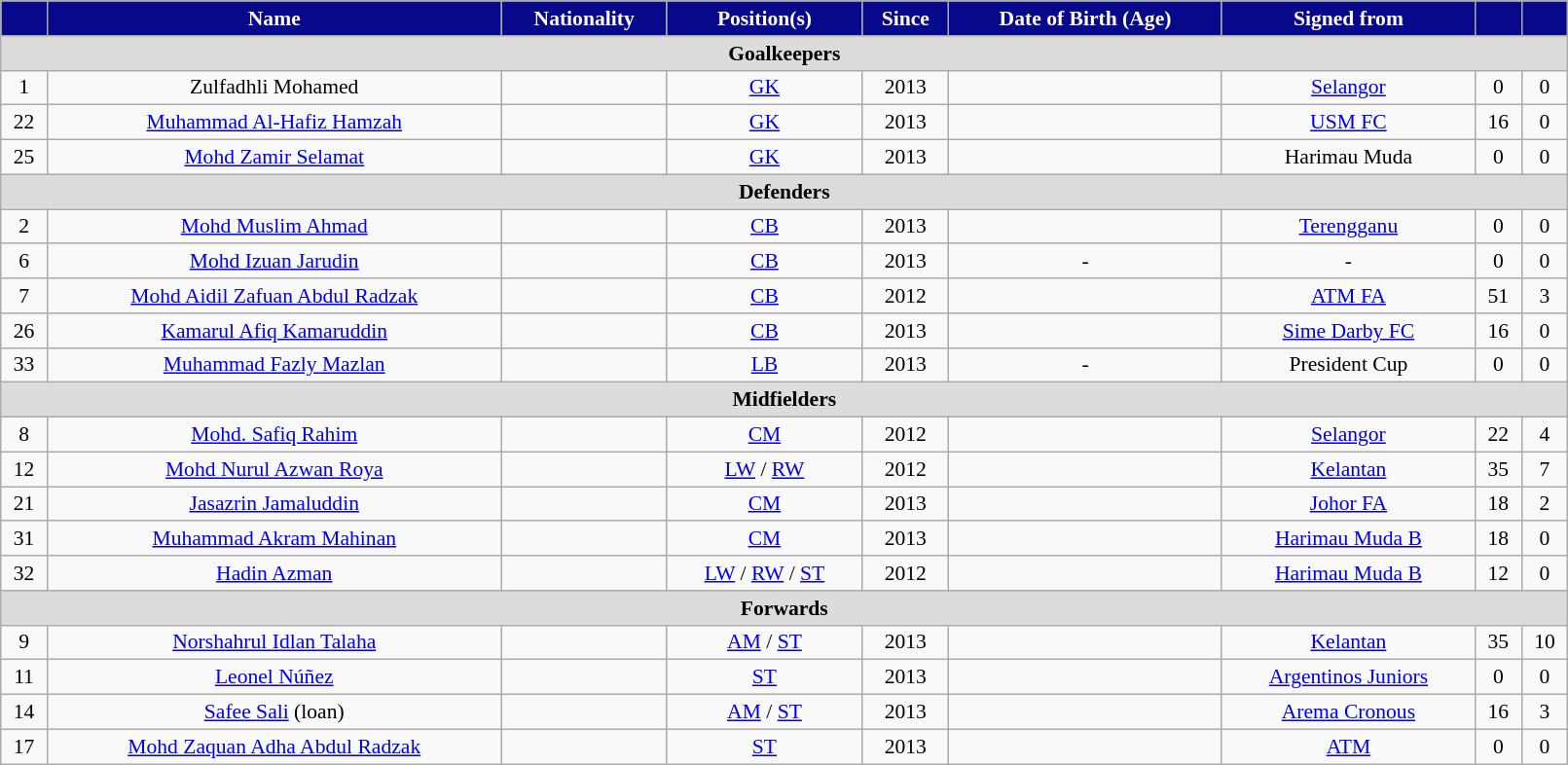<table class="wikitable" style="text-align:center; font-size:90%; width:85%;">
<tr>
<th style="background:#08088A; color:white; text-align:center;"></th>
<th style="background:#08088A; color:white; text-align:center;">Name</th>
<th style="background:#08088A; color:white; text-align:center;">Nationality</th>
<th style="background:#08088A; color:white; text-align:center;">Position(s)</th>
<th style="background:#08088A; color:white; text-align:center;">Since</th>
<th style="background:#08088A; color:white; text-align:center;">Date of Birth (Age)</th>
<th style="background:#08088A; color:white; text-align:center;">Signed from</th>
<th style="background:#08088A; color:white; text-align:center;"></th>
<th style="background:#08088A; color:white; text-align:center;"></th>
</tr>
<tr>
<th colspan="9" style="background:#dcdcdc; text-align:center;">Goalkeepers</th>
</tr>
<tr>
<td>1</td>
<td>Zulfadhli Mohamed</td>
<td></td>
<td><a href='#'>GK</a></td>
<td>2013</td>
<td></td>
<td> <a href='#'>Selangor</a></td>
<td>0</td>
<td>0</td>
</tr>
<tr>
<td>22</td>
<td><a href='#'>Muhammad Al-Hafiz Hamzah</a></td>
<td></td>
<td><a href='#'>GK</a></td>
<td>2013</td>
<td></td>
<td> <a href='#'>USM FC</a></td>
<td>16</td>
<td>0</td>
</tr>
<tr>
<td>25</td>
<td><a href='#'>Mohd Zamir Selamat</a></td>
<td></td>
<td><a href='#'>GK</a></td>
<td>2013</td>
<td></td>
<td> Harimau Muda</td>
<td>0</td>
<td>0</td>
</tr>
<tr>
<th colspan="9" style="background:#dcdcdc; text-align:center;">Defenders</th>
</tr>
<tr>
<td>2</td>
<td><a href='#'>Mohd Muslim Ahmad</a></td>
<td></td>
<td><a href='#'>CB</a></td>
<td>2013</td>
<td></td>
<td> <a href='#'>Terengganu</a></td>
<td>0</td>
<td>0</td>
</tr>
<tr>
<td>6</td>
<td><a href='#'>Mohd Izuan Jarudin</a></td>
<td></td>
<td><a href='#'>CB</a></td>
<td>2013</td>
<td>-</td>
<td>-</td>
<td>0</td>
<td>0</td>
</tr>
<tr>
<td>7</td>
<td><a href='#'>Mohd Aidil Zafuan Abdul Radzak</a></td>
<td></td>
<td><a href='#'>CB</a></td>
<td>2012</td>
<td></td>
<td> <a href='#'>ATM FA</a></td>
<td>51</td>
<td>3</td>
</tr>
<tr>
<td>26</td>
<td><a href='#'>Kamarul Afiq Kamaruddin</a></td>
<td></td>
<td><a href='#'>CB</a></td>
<td>2013</td>
<td></td>
<td> <a href='#'>Sime Darby FC</a></td>
<td>16</td>
<td>0</td>
</tr>
<tr>
<td>33</td>
<td><a href='#'>Muhammad Fazly Mazlan</a></td>
<td></td>
<td><a href='#'>LB</a></td>
<td>2013</td>
<td>-</td>
<td> President Cup</td>
<td>0</td>
<td>0</td>
</tr>
<tr>
<th colspan="9" style="background:#dcdcdc; text-align:center;">Midfielders</th>
</tr>
<tr>
<td>8</td>
<td><a href='#'>Mohd. Safiq Rahim</a></td>
<td></td>
<td><a href='#'>CM</a></td>
<td>2012</td>
<td></td>
<td> <a href='#'>Selangor</a></td>
<td>22</td>
<td>4</td>
</tr>
<tr>
<td>12</td>
<td><a href='#'>Mohd Nurul Azwan Roya</a></td>
<td></td>
<td><a href='#'>LW</a> / <a href='#'>RW</a></td>
<td>2012</td>
<td></td>
<td> <a href='#'>Kelantan</a></td>
<td>35</td>
<td>7</td>
</tr>
<tr>
<td>21</td>
<td><a href='#'>Jasazrin Jamaluddin</a></td>
<td></td>
<td><a href='#'>CM</a></td>
<td>2013</td>
<td></td>
<td> <a href='#'>Johor FA</a></td>
<td>18</td>
<td>2</td>
</tr>
<tr>
<td>31</td>
<td><a href='#'>Muhammad Akram Mahinan</a></td>
<td></td>
<td><a href='#'>CM</a></td>
<td>2013</td>
<td></td>
<td> <a href='#'>Harimau Muda B</a></td>
<td>18</td>
<td>0</td>
</tr>
<tr>
<td>32</td>
<td><a href='#'>Hadin Azman</a></td>
<td></td>
<td><a href='#'>LW</a> / <a href='#'>RW</a> / <a href='#'>ST</a></td>
<td>2012</td>
<td></td>
<td> <a href='#'>Harimau Muda B</a></td>
<td>12</td>
<td>0</td>
</tr>
<tr>
<th colspan="9" style="background:#dcdcdc; text-align:center;">Forwards</th>
</tr>
<tr>
<td>9</td>
<td><a href='#'>Norshahrul Idlan Talaha</a></td>
<td></td>
<td><a href='#'>AM</a> / <a href='#'>ST</a></td>
<td>2013</td>
<td></td>
<td> <a href='#'>Kelantan</a></td>
<td>35</td>
<td>10</td>
</tr>
<tr>
<td>11</td>
<td><a href='#'>Leonel Núñez</a></td>
<td></td>
<td><a href='#'>ST</a></td>
<td>2013</td>
<td></td>
<td> <a href='#'>Argentinos Juniors</a></td>
<td>0</td>
<td>0</td>
</tr>
<tr>
<td>14</td>
<td><a href='#'>Safee Sali</a> (loan)</td>
<td></td>
<td><a href='#'>AM</a> / <a href='#'>ST</a></td>
<td>2013</td>
<td></td>
<td> <a href='#'>Arema Cronous</a></td>
<td>16</td>
<td>3</td>
</tr>
<tr>
<td>17</td>
<td><a href='#'>Mohd Zaquan Adha Abdul Radzak</a></td>
<td></td>
<td><a href='#'>ST</a></td>
<td>2013</td>
<td></td>
<td> <a href='#'>ATM</a></td>
<td>0</td>
<td>0</td>
</tr>
</table>
